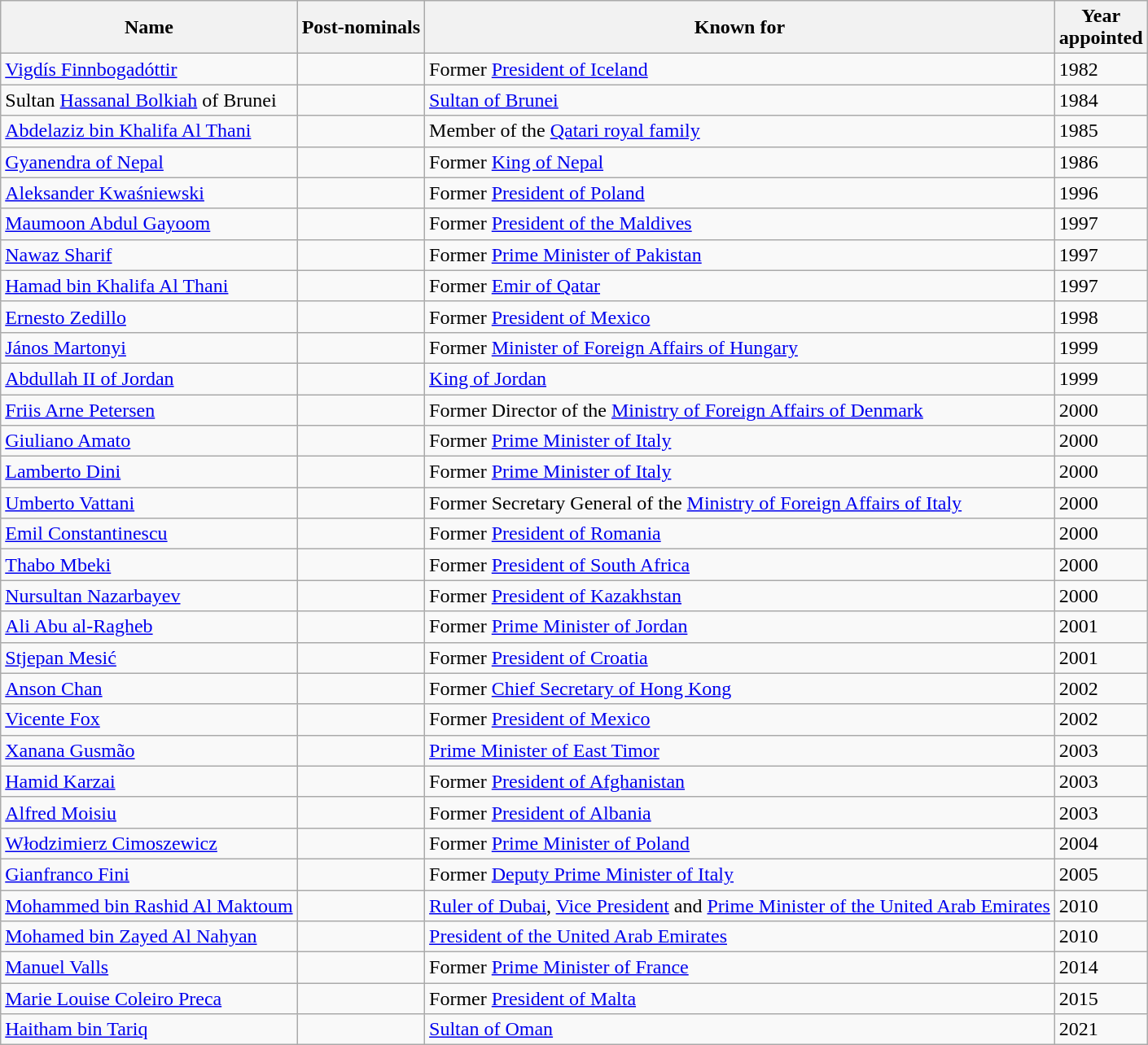<table class="wikitable sortable">
<tr>
<th>Name</th>
<th>Post-nominals</th>
<th>Known for</th>
<th>Year<br>appointed</th>
</tr>
<tr>
<td> <a href='#'>Vigdís Finnbogadóttir</a></td>
<td></td>
<td>Former <a href='#'>President of Iceland</a></td>
<td>1982</td>
</tr>
<tr>
<td> Sultan <a href='#'>Hassanal Bolkiah</a> of Brunei</td>
<td></td>
<td><a href='#'>Sultan of Brunei</a></td>
<td>1984</td>
</tr>
<tr>
<td> <a href='#'>Abdelaziz bin Khalifa Al Thani</a></td>
<td></td>
<td>Member of the <a href='#'>Qatari royal family</a></td>
<td>1985</td>
</tr>
<tr>
<td> <a href='#'>Gyanendra of Nepal</a></td>
<td></td>
<td>Former <a href='#'>King of Nepal</a></td>
<td>1986</td>
</tr>
<tr>
<td> <a href='#'>Aleksander Kwaśniewski</a></td>
<td></td>
<td>Former <a href='#'>President of Poland</a></td>
<td>1996</td>
</tr>
<tr>
<td> <a href='#'>Maumoon Abdul Gayoom</a></td>
<td></td>
<td>Former <a href='#'>President of the Maldives</a></td>
<td>1997</td>
</tr>
<tr>
<td> <a href='#'>Nawaz Sharif</a></td>
<td></td>
<td>Former <a href='#'>Prime Minister of Pakistan</a></td>
<td>1997</td>
</tr>
<tr>
<td> <a href='#'>Hamad bin Khalifa Al Thani</a></td>
<td></td>
<td>Former <a href='#'>Emir of Qatar</a></td>
<td>1997</td>
</tr>
<tr>
<td> <a href='#'>Ernesto Zedillo</a></td>
<td></td>
<td>Former <a href='#'>President of Mexico</a></td>
<td>1998</td>
</tr>
<tr>
<td> <a href='#'>János Martonyi</a></td>
<td></td>
<td>Former <a href='#'>Minister of Foreign Affairs of Hungary</a></td>
<td>1999</td>
</tr>
<tr>
<td> <a href='#'>Abdullah II of Jordan</a></td>
<td></td>
<td><a href='#'>King of Jordan</a></td>
<td>1999</td>
</tr>
<tr>
<td> <a href='#'>Friis Arne Petersen</a></td>
<td></td>
<td>Former Director of the <a href='#'>Ministry of Foreign Affairs of Denmark</a></td>
<td>2000</td>
</tr>
<tr>
<td> <a href='#'>Giuliano Amato</a></td>
<td></td>
<td>Former <a href='#'>Prime Minister of Italy</a></td>
<td>2000</td>
</tr>
<tr>
<td> <a href='#'>Lamberto Dini</a></td>
<td></td>
<td>Former <a href='#'>Prime Minister of Italy</a></td>
<td>2000</td>
</tr>
<tr>
<td> <a href='#'>Umberto Vattani</a></td>
<td></td>
<td>Former Secretary General of the <a href='#'>Ministry of Foreign Affairs of Italy</a></td>
<td>2000</td>
</tr>
<tr>
<td> <a href='#'>Emil Constantinescu</a></td>
<td></td>
<td>Former <a href='#'>President of Romania</a></td>
<td>2000</td>
</tr>
<tr>
<td> <a href='#'>Thabo Mbeki</a></td>
<td></td>
<td>Former <a href='#'>President of South Africa</a></td>
<td>2000</td>
</tr>
<tr>
<td> <a href='#'>Nursultan Nazarbayev</a></td>
<td></td>
<td>Former <a href='#'>President of Kazakhstan</a></td>
<td>2000</td>
</tr>
<tr>
<td> <a href='#'>Ali Abu al-Ragheb</a></td>
<td></td>
<td>Former <a href='#'>Prime Minister of Jordan</a></td>
<td>2001</td>
</tr>
<tr>
<td> <a href='#'>Stjepan Mesić</a></td>
<td></td>
<td>Former <a href='#'>President of Croatia</a></td>
<td>2001</td>
</tr>
<tr>
<td> <a href='#'>Anson Chan</a></td>
<td></td>
<td>Former <a href='#'>Chief Secretary of Hong Kong</a></td>
<td>2002</td>
</tr>
<tr>
<td> <a href='#'>Vicente Fox</a></td>
<td></td>
<td>Former <a href='#'>President of Mexico</a></td>
<td>2002</td>
</tr>
<tr>
<td> <a href='#'>Xanana Gusmão</a></td>
<td> </td>
<td><a href='#'>Prime Minister of East Timor</a></td>
<td>2003</td>
</tr>
<tr>
<td> <a href='#'>Hamid Karzai</a></td>
<td></td>
<td>Former <a href='#'>President of Afghanistan</a></td>
<td>2003</td>
</tr>
<tr>
<td> <a href='#'>Alfred Moisiu</a></td>
<td></td>
<td>Former <a href='#'>President of Albania</a></td>
<td>2003</td>
</tr>
<tr>
<td> <a href='#'>Włodzimierz Cimoszewicz</a></td>
<td></td>
<td>Former <a href='#'>Prime Minister of Poland</a></td>
<td>2004</td>
</tr>
<tr>
<td> <a href='#'>Gianfranco Fini</a></td>
<td></td>
<td>Former <a href='#'>Deputy Prime Minister of Italy</a></td>
<td>2005</td>
</tr>
<tr>
<td> <a href='#'>Mohammed bin Rashid Al Maktoum</a></td>
<td></td>
<td><a href='#'>Ruler of Dubai</a>, <a href='#'>Vice President</a> and <a href='#'>Prime Minister of the United Arab Emirates</a></td>
<td>2010</td>
</tr>
<tr>
<td> <a href='#'>Mohamed bin Zayed Al Nahyan</a></td>
<td></td>
<td><a href='#'>President of the United Arab Emirates</a></td>
<td>2010</td>
</tr>
<tr>
<td> <a href='#'>Manuel Valls</a></td>
<td></td>
<td>Former <a href='#'>Prime Minister of France</a></td>
<td>2014</td>
</tr>
<tr>
<td> <a href='#'>Marie Louise Coleiro Preca</a></td>
<td></td>
<td>Former <a href='#'>President of Malta</a></td>
<td>2015</td>
</tr>
<tr>
<td> <a href='#'>Haitham bin Tariq</a></td>
<td></td>
<td><a href='#'>Sultan of Oman</a></td>
<td>2021</td>
</tr>
</table>
